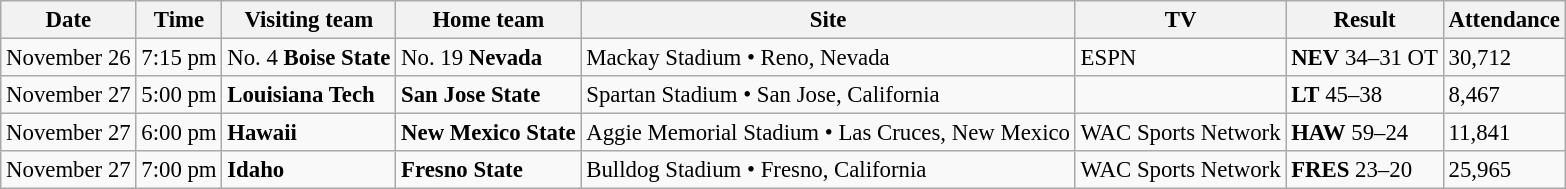<table class="wikitable" style="font-size:95%;">
<tr>
<th>Date</th>
<th>Time</th>
<th>Visiting team</th>
<th>Home team</th>
<th>Site</th>
<th>TV</th>
<th>Result</th>
<th>Attendance</th>
</tr>
<tr bgcolor=>
<td>November 26</td>
<td>7:15 pm</td>
<td>No. 4 <strong>Boise State</strong></td>
<td>No. 19 <strong>Nevada</strong></td>
<td>Mackay Stadium • Reno, Nevada</td>
<td>ESPN</td>
<td><strong>NEV</strong> 34–31 OT</td>
<td>30,712</td>
</tr>
<tr bgcolor=>
<td>November 27</td>
<td>5:00 pm</td>
<td><strong>Louisiana Tech</strong></td>
<td><strong>San Jose State</strong></td>
<td>Spartan Stadium • San Jose, California</td>
<td></td>
<td><strong>LT</strong> 45–38</td>
<td>8,467</td>
</tr>
<tr bgcolor=>
<td>November 27</td>
<td>6:00 pm</td>
<td><strong>Hawaii</strong></td>
<td><strong>New Mexico State</strong></td>
<td>Aggie Memorial Stadium • Las Cruces, New Mexico</td>
<td>WAC Sports Network</td>
<td><strong>HAW</strong> 59–24</td>
<td>11,841</td>
</tr>
<tr bgcolor=>
<td>November 27</td>
<td>7:00 pm</td>
<td><strong>Idaho</strong></td>
<td><strong>Fresno State</strong></td>
<td>Bulldog Stadium • Fresno, California</td>
<td>WAC Sports Network</td>
<td><strong>FRES</strong> 23–20</td>
<td>25,965</td>
</tr>
</table>
